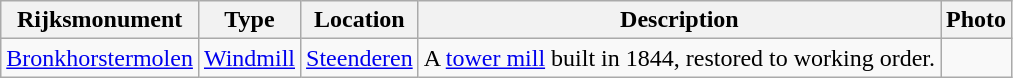<table class="wikitable">
<tr>
<th>Rijksmonument</th>
<th>Type</th>
<th>Location</th>
<th>Description</th>
<th>Photo</th>
</tr>
<tr>
<td><a href='#'>Bronkhorstermolen</a><br></td>
<td><a href='#'>Windmill</a></td>
<td><a href='#'>Steenderen</a></td>
<td>A <a href='#'>tower mill</a> built in 1844, restored to working order.</td>
<td></td>
</tr>
</table>
